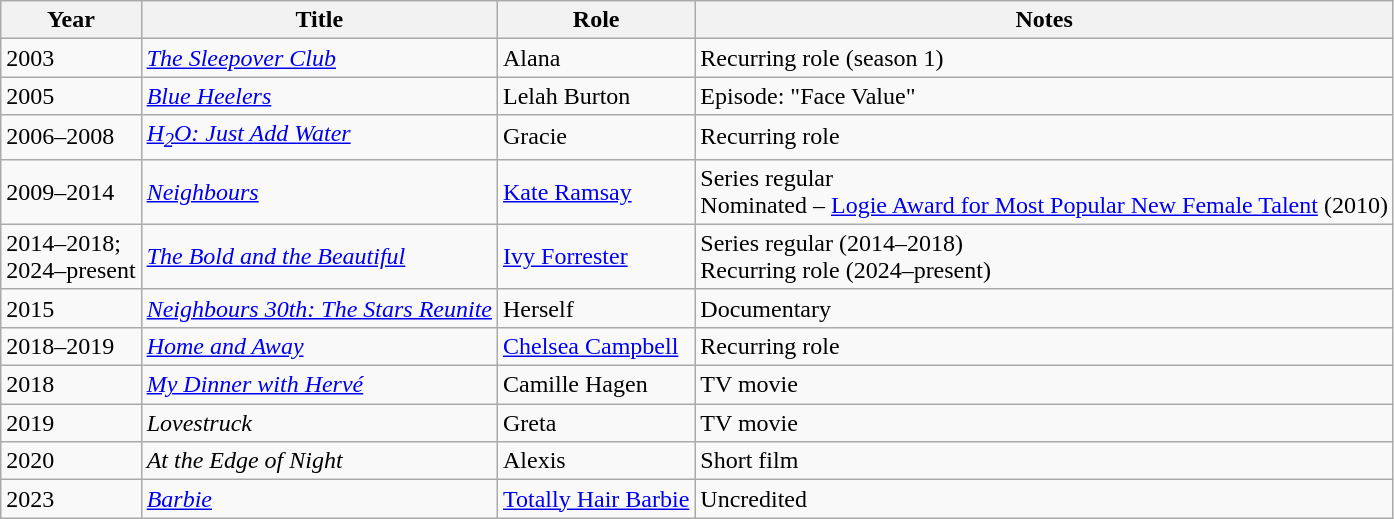<table class="wikitable plainrowheaders">
<tr>
<th scope="col">Year</th>
<th scope="col">Title</th>
<th scope="col">Role</th>
<th scope="col">Notes</th>
</tr>
<tr>
<td scope="row">2003</td>
<td><em><a href='#'>The Sleepover Club</a></em></td>
<td>Alana</td>
<td>Recurring role (season 1)</td>
</tr>
<tr>
<td scope="row">2005</td>
<td><em><a href='#'>Blue Heelers</a></em></td>
<td>Lelah Burton</td>
<td>Episode: "Face Value"</td>
</tr>
<tr>
<td scope="row">2006–2008</td>
<td><em><a href='#'>H<sub>2</sub>O: Just Add Water</a></em></td>
<td>Gracie</td>
<td>Recurring role</td>
</tr>
<tr>
<td scope="row">2009–2014</td>
<td><em><a href='#'>Neighbours</a></em></td>
<td><a href='#'>Kate Ramsay</a></td>
<td>Series regular<br> Nominated – <a href='#'>Logie Award for Most Popular New Female Talent</a> (2010)</td>
</tr>
<tr>
<td scope="row">2014–2018; <br> 2024–present</td>
<td><em><a href='#'>The Bold and the Beautiful</a></em></td>
<td><a href='#'>Ivy Forrester</a></td>
<td>Series regular (2014–2018) <br> Recurring role (2024–present)</td>
</tr>
<tr>
<td scope="row">2015</td>
<td><em><a href='#'>Neighbours 30th: The Stars Reunite</a></em></td>
<td>Herself</td>
<td>Documentary</td>
</tr>
<tr>
<td scope="row">2018–2019</td>
<td><em><a href='#'>Home and Away</a></em></td>
<td><a href='#'>Chelsea Campbell</a></td>
<td>Recurring role</td>
</tr>
<tr>
<td scope="row">2018</td>
<td><em><a href='#'>My Dinner with Hervé</a></em></td>
<td>Camille Hagen</td>
<td>TV movie</td>
</tr>
<tr>
<td scope="row">2019</td>
<td><em>Lovestruck</em></td>
<td>Greta</td>
<td>TV movie</td>
</tr>
<tr>
<td scope="row">2020</td>
<td><em>At the Edge of Night</em></td>
<td>Alexis</td>
<td>Short film</td>
</tr>
<tr>
<td scope="row">2023</td>
<td><em><a href='#'>Barbie</a></em></td>
<td><a href='#'>Totally Hair Barbie</a></td>
<td>Uncredited</td>
</tr>
</table>
